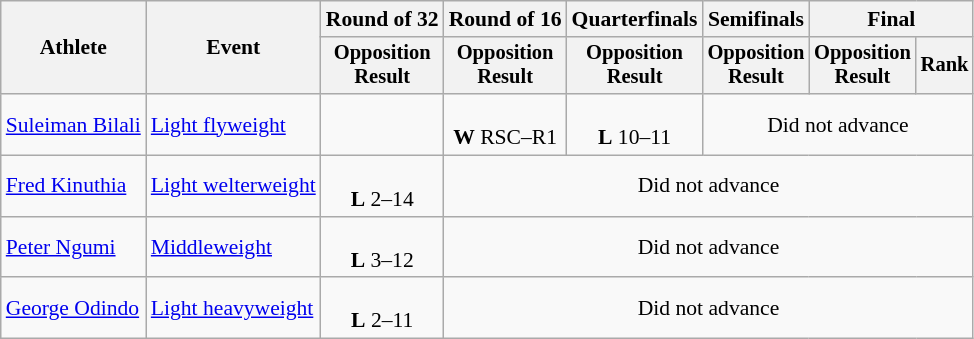<table class="wikitable" style="font-size:90%">
<tr>
<th rowspan="2">Athlete</th>
<th rowspan="2">Event</th>
<th>Round of 32</th>
<th>Round of 16</th>
<th>Quarterfinals</th>
<th>Semifinals</th>
<th colspan=2>Final</th>
</tr>
<tr style="font-size:95%">
<th>Opposition<br>Result</th>
<th>Opposition<br>Result</th>
<th>Opposition<br>Result</th>
<th>Opposition<br>Result</th>
<th>Opposition<br>Result</th>
<th>Rank</th>
</tr>
<tr align=center>
<td align=left><a href='#'>Suleiman Bilali</a></td>
<td align=left><a href='#'>Light flyweight</a></td>
<td></td>
<td><br><strong>W</strong> RSC–R1</td>
<td><br><strong>L</strong> 10–11</td>
<td colspan=3>Did not advance</td>
</tr>
<tr align=center>
<td align=left><a href='#'>Fred Kinuthia</a></td>
<td align=left><a href='#'>Light welterweight</a></td>
<td><br><strong>L</strong> 2–14</td>
<td colspan=5>Did not advance</td>
</tr>
<tr align=center>
<td align=left><a href='#'>Peter Ngumi</a></td>
<td align=left><a href='#'>Middleweight</a></td>
<td><br><strong>L</strong> 3–12</td>
<td colspan=5>Did not advance</td>
</tr>
<tr align=center>
<td align=left><a href='#'>George Odindo</a></td>
<td align=left><a href='#'>Light heavyweight</a></td>
<td><br><strong>L</strong> 2–11</td>
<td colspan=5>Did not advance</td>
</tr>
</table>
